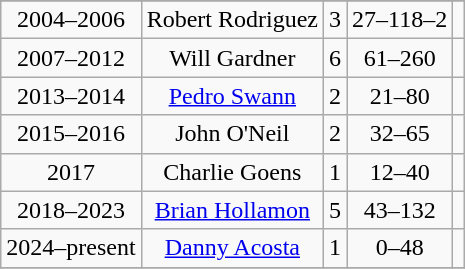<table class="wikitable" style="text-align:center">
<tr>
</tr>
<tr>
<td>2004–2006</td>
<td>Robert Rodriguez</td>
<td>3</td>
<td>27–118–2</td>
<td></td>
</tr>
<tr>
<td>2007–2012</td>
<td>Will Gardner</td>
<td>6</td>
<td>61–260</td>
<td></td>
</tr>
<tr>
<td>2013–2014</td>
<td><a href='#'>Pedro Swann</a></td>
<td>2</td>
<td>21–80</td>
<td></td>
</tr>
<tr>
<td>2015–2016</td>
<td>John O'Neil</td>
<td>2</td>
<td>32–65</td>
<td></td>
</tr>
<tr>
<td>2017</td>
<td>Charlie Goens</td>
<td>1</td>
<td>12–40</td>
<td></td>
</tr>
<tr>
<td>2018–2023</td>
<td><a href='#'>Brian Hollamon</a></td>
<td>5</td>
<td>43–132</td>
<td></td>
</tr>
<tr>
<td>2024–present</td>
<td><a href='#'>Danny Acosta</a></td>
<td>1</td>
<td>0–48</td>
<td></td>
</tr>
<tr>
</tr>
</table>
